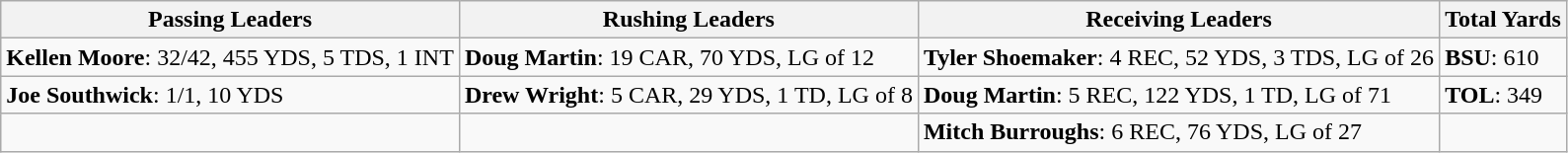<table class="wikitable">
<tr>
<th>Passing Leaders</th>
<th>Rushing Leaders</th>
<th>Receiving Leaders</th>
<th>Total Yards</th>
</tr>
<tr>
<td><strong>Kellen Moore</strong>: 32/42, 455 YDS, 5 TDS, 1 INT</td>
<td><strong>Doug Martin</strong>: 19 CAR, 70 YDS, LG of 12</td>
<td><strong>Tyler Shoemaker</strong>: 4 REC, 52 YDS, 3 TDS, LG of 26</td>
<td><strong>BSU</strong>: 610</td>
</tr>
<tr>
<td><strong>Joe Southwick</strong>: 1/1, 10 YDS</td>
<td><strong>Drew Wright</strong>: 5 CAR, 29 YDS, 1 TD, LG of 8</td>
<td><strong>Doug Martin</strong>: 5 REC, 122 YDS, 1 TD, LG of 71</td>
<td><strong>TOL</strong>: 349</td>
</tr>
<tr>
<td></td>
<td></td>
<td><strong>Mitch Burroughs</strong>: 6 REC, 76 YDS, LG of 27</td>
<td></td>
</tr>
</table>
